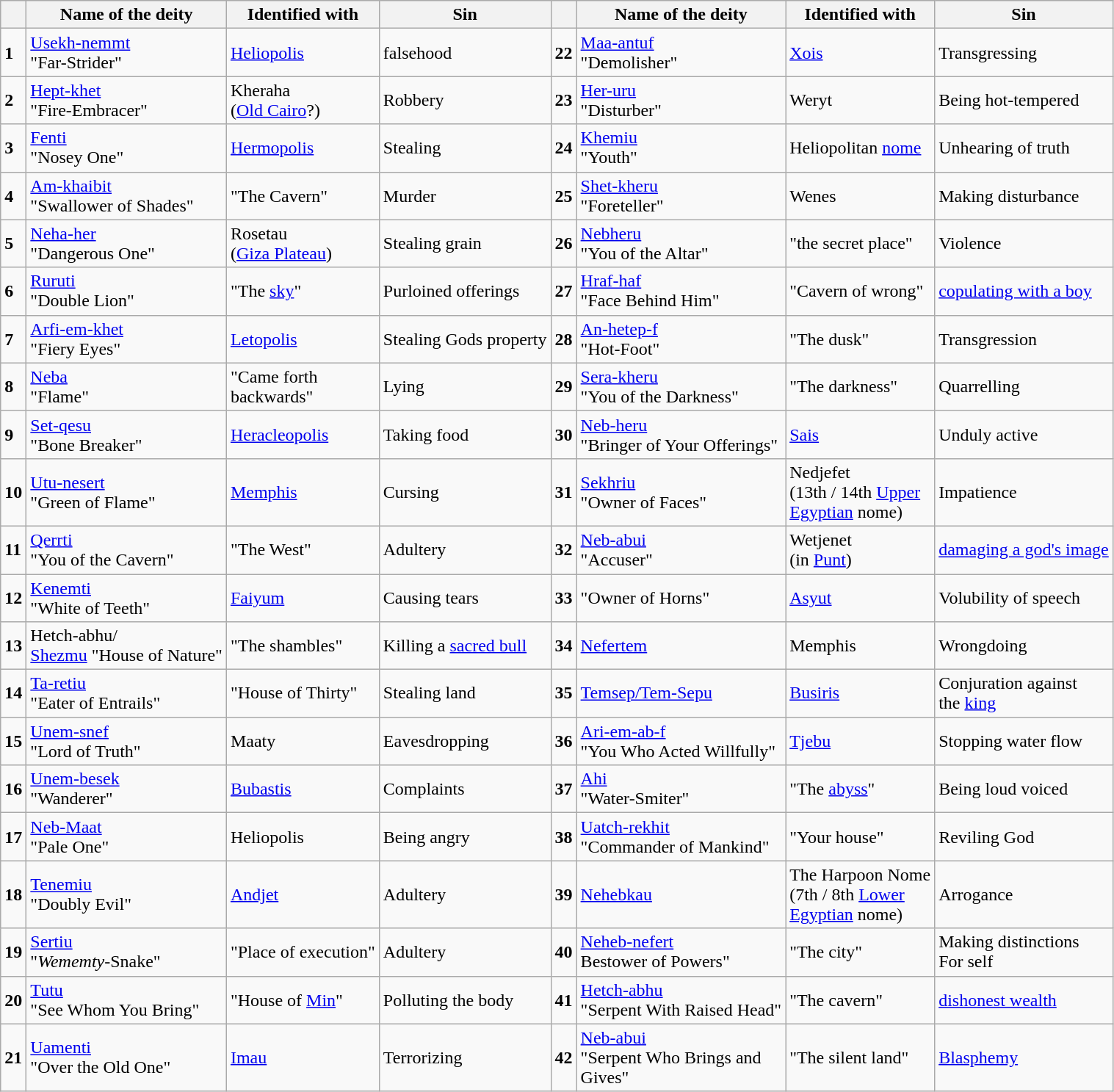<table class="wikitable">
<tr>
<th></th>
<th>Name of the deity</th>
<th>Identified with</th>
<th>Sin</th>
<th></th>
<th>Name of the deity</th>
<th>Identified with</th>
<th>Sin</th>
</tr>
<tr>
<td><strong>1</strong></td>
<td><a href='#'>Usekh-nemmt</a><br>"Far-Strider"</td>
<td><a href='#'>Heliopolis</a></td>
<td>falsehood</td>
<td><strong>22</strong></td>
<td><a href='#'>Maa-antuf</a><br>"Demolisher"</td>
<td><a href='#'>Xois</a></td>
<td>Transgressing</td>
</tr>
<tr>
<td><strong>2</strong></td>
<td><a href='#'>Hept-khet</a><br>"Fire-Embracer"</td>
<td>Kheraha<br>(<a href='#'>Old Cairo</a>?)</td>
<td>Robbery</td>
<td><strong>23</strong></td>
<td><a href='#'>Her-uru</a><br>"Disturber"</td>
<td>Weryt</td>
<td>Being hot-tempered</td>
</tr>
<tr>
<td><strong>3</strong></td>
<td><a href='#'>Fenti</a><br>"Nosey One"</td>
<td><a href='#'>Hermopolis</a></td>
<td>Stealing</td>
<td><strong>24</strong></td>
<td><a href='#'>Khemiu</a><br>"Youth"</td>
<td>Heliopolitan <a href='#'>nome</a></td>
<td>Unhearing of truth</td>
</tr>
<tr>
<td><strong>4</strong></td>
<td><a href='#'>Am-khaibit</a><br>"Swallower of Shades"</td>
<td>"The Cavern"</td>
<td>Murder</td>
<td><strong>25</strong></td>
<td><a href='#'>Shet-kheru</a><br>"Foreteller"</td>
<td>Wenes</td>
<td>Making disturbance</td>
</tr>
<tr>
<td><strong>5</strong></td>
<td><a href='#'>Neha-her</a><br>"Dangerous One"</td>
<td>Rosetau<br>(<a href='#'>Giza Plateau</a>)</td>
<td>Stealing grain</td>
<td><strong>26</strong></td>
<td><a href='#'>Nebheru</a><br>"You of the Altar"</td>
<td>"the secret place"</td>
<td>Violence</td>
</tr>
<tr>
<td><strong>6</strong></td>
<td><a href='#'>Ruruti</a><br>"Double Lion"</td>
<td>"The <a href='#'>sky</a>"</td>
<td>Purloined offerings</td>
<td><strong>27</strong></td>
<td><a href='#'>Hraf-haf</a><br>"Face Behind Him"</td>
<td>"Cavern of wrong"</td>
<td><a href='#'>copulating with a boy</a></td>
</tr>
<tr>
<td><strong>7</strong></td>
<td><a href='#'>Arfi-em-khet</a><br>"Fiery Eyes"</td>
<td><a href='#'>Letopolis</a></td>
<td>Stealing Gods property</td>
<td><strong>28</strong></td>
<td><a href='#'>An-hetep-f</a><br>"Hot-Foot"</td>
<td>"The dusk"</td>
<td>Transgression</td>
</tr>
<tr>
<td><strong>8</strong></td>
<td><a href='#'>Neba</a><br>"Flame"</td>
<td>"Came forth<br>backwards"</td>
<td>Lying</td>
<td><strong>29</strong></td>
<td><a href='#'>Sera-kheru</a><br>"You of the Darkness"</td>
<td>"The darkness"</td>
<td>Quarrelling</td>
</tr>
<tr>
<td><strong>9</strong></td>
<td><a href='#'>Set-qesu</a><br>"Bone Breaker"</td>
<td><a href='#'>Heracleopolis</a></td>
<td>Taking food</td>
<td><strong>30</strong></td>
<td><a href='#'>Neb-heru</a><br>"Bringer of Your Offerings"</td>
<td><a href='#'>Sais</a></td>
<td>Unduly active</td>
</tr>
<tr>
<td><strong>10</strong></td>
<td><a href='#'>Utu-nesert</a><br>"Green of Flame"</td>
<td><a href='#'>Memphis</a></td>
<td>Cursing</td>
<td><strong>31</strong></td>
<td><a href='#'>Sekhriu</a><br>"Owner of Faces"</td>
<td>Nedjefet<br>(13th / 14th <a href='#'>Upper</a><br><a href='#'>Egyptian</a> nome)</td>
<td>Impatience</td>
</tr>
<tr>
<td><strong>11</strong></td>
<td><a href='#'>Qerrti</a><br>"You of the Cavern"</td>
<td>"The West"</td>
<td>Adultery</td>
<td><strong>32</strong></td>
<td><a href='#'>Neb-abui</a><br>"Accuser"</td>
<td>Wetjenet<br>(in <a href='#'>Punt</a>)</td>
<td><a href='#'>damaging a god's image</a></td>
</tr>
<tr>
<td><strong>12</strong></td>
<td><a href='#'>Kenemti</a><br>"White of Teeth"</td>
<td><a href='#'>Faiyum</a></td>
<td>Causing tears</td>
<td><strong>33</strong></td>
<td>"Owner of Horns"</td>
<td><a href='#'>Asyut</a></td>
<td>Volubility of speech</td>
</tr>
<tr>
<td><strong>13</strong></td>
<td>Hetch-abhu/<br><a href='#'>Shezmu</a>
"House of Nature"</td>
<td>"The shambles"</td>
<td>Killing a <a href='#'>sacred bull</a></td>
<td><strong>34</strong></td>
<td><a href='#'>Nefertem</a></td>
<td>Memphis</td>
<td>Wrongdoing</td>
</tr>
<tr>
<td><strong>14</strong></td>
<td><a href='#'>Ta-retiu</a><br>"Eater of Entrails"</td>
<td>"House of Thirty"</td>
<td>Stealing land</td>
<td><strong>35</strong></td>
<td><a href='#'>Temsep/Tem-Sepu</a></td>
<td><a href='#'>Busiris</a></td>
<td>Conjuration against<br>the <a href='#'>king</a></td>
</tr>
<tr>
<td><strong>15</strong></td>
<td><a href='#'>Unem-snef</a><br>"Lord of Truth"</td>
<td>Maaty</td>
<td>Eavesdropping</td>
<td><strong>36</strong></td>
<td><a href='#'>Ari-em-ab-f</a><br>"You Who Acted Willfully"</td>
<td><a href='#'>Tjebu</a></td>
<td>Stopping water flow</td>
</tr>
<tr>
<td><strong>16</strong></td>
<td><a href='#'>Unem-besek</a><br>"Wanderer"</td>
<td><a href='#'>Bubastis</a></td>
<td>Complaints</td>
<td><strong>37</strong></td>
<td><a href='#'>Ahi</a><br>"Water-Smiter"</td>
<td>"The <a href='#'>abyss</a>"</td>
<td>Being loud voiced</td>
</tr>
<tr>
<td><strong>17</strong></td>
<td><a href='#'>Neb-Maat</a><br>"Pale One"</td>
<td>Heliopolis</td>
<td>Being angry</td>
<td><strong>38</strong></td>
<td><a href='#'>Uatch-rekhit</a><br>"Commander of Mankind"</td>
<td>"Your house"</td>
<td>Reviling God</td>
</tr>
<tr>
<td><strong>18</strong></td>
<td><a href='#'>Tenemiu</a><br>"Doubly Evil"</td>
<td><a href='#'>Andjet</a></td>
<td>Adultery</td>
<td><strong>39</strong></td>
<td><a href='#'>Nehebkau</a></td>
<td>The Harpoon Nome<br>(7th / 8th <a href='#'>Lower</a><br><a href='#'>Egyptian</a> nome)</td>
<td>Arrogance</td>
</tr>
<tr>
<td><strong>19</strong></td>
<td><a href='#'>Sertiu</a><br>"<em>Wememty</em>-Snake"</td>
<td>"Place of execution"</td>
<td>Adultery</td>
<td><strong>40</strong></td>
<td><a href='#'>Neheb-nefert</a><br>Bestower of Powers"</td>
<td>"The city"</td>
<td>Making distinctions<br>For self</td>
</tr>
<tr>
<td><strong>20</strong></td>
<td><a href='#'>Tutu</a><br>"See Whom You Bring"</td>
<td>"House of <a href='#'>Min</a>"</td>
<td>Polluting the body</td>
<td><strong>41</strong></td>
<td><a href='#'>Hetch-abhu</a><br>"Serpent With Raised Head"</td>
<td>"The cavern"</td>
<td><a href='#'>dishonest wealth</a></td>
</tr>
<tr>
<td><strong>21</strong></td>
<td><a href='#'>Uamenti</a><br>"Over the Old One"</td>
<td><a href='#'>Imau</a></td>
<td>Terrorizing</td>
<td><strong>42</strong></td>
<td><a href='#'>Neb-abui</a><br>"Serpent Who Brings and<br>Gives"</td>
<td>"The silent land"</td>
<td><a href='#'>Blasphemy</a></td>
</tr>
</table>
